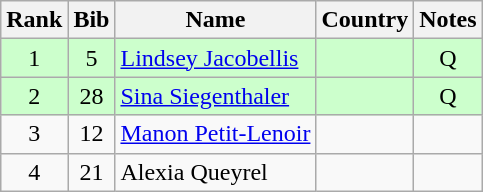<table class="wikitable" style="text-align:center;">
<tr>
<th>Rank</th>
<th>Bib</th>
<th>Name</th>
<th>Country</th>
<th>Notes</th>
</tr>
<tr bgcolor=ccffcc>
<td>1</td>
<td>5</td>
<td align=left><a href='#'>Lindsey Jacobellis</a></td>
<td align=left></td>
<td>Q</td>
</tr>
<tr bgcolor=ccffcc>
<td>2</td>
<td>28</td>
<td align=left><a href='#'>Sina Siegenthaler</a></td>
<td align=left></td>
<td>Q</td>
</tr>
<tr>
<td>3</td>
<td>12</td>
<td align=left><a href='#'>Manon Petit-Lenoir</a></td>
<td align=left></td>
<td></td>
</tr>
<tr>
<td>4</td>
<td>21</td>
<td align=left>Alexia Queyrel</td>
<td align=left></td>
<td></td>
</tr>
</table>
